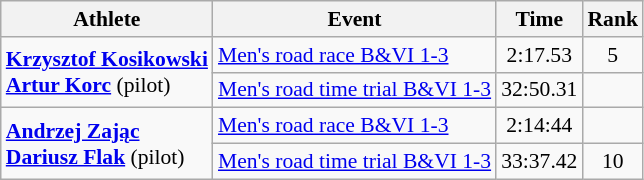<table class=wikitable style="font-size:90%">
<tr>
<th>Athlete</th>
<th>Event</th>
<th>Time</th>
<th>Rank</th>
</tr>
<tr>
<td rowspan="2"><strong><a href='#'>Krzysztof Kosikowski</a></strong><br> <strong><a href='#'>Artur Korc</a></strong> (pilot)</td>
<td><a href='#'>Men's road race B&VI 1-3</a></td>
<td style="text-align:center;">2:17.53</td>
<td style="text-align:center;">5</td>
</tr>
<tr>
<td><a href='#'>Men's road time trial B&VI 1-3</a></td>
<td style="text-align:center;">32:50.31</td>
<td style="text-align:center;"></td>
</tr>
<tr>
<td rowspan="2"><strong><a href='#'>Andrzej Zając</a></strong><br> <strong><a href='#'>Dariusz Flak</a></strong> (pilot)</td>
<td><a href='#'>Men's road race B&VI 1-3</a></td>
<td style="text-align:center;">2:14:44</td>
<td style="text-align:center;"></td>
</tr>
<tr>
<td><a href='#'>Men's road time trial B&VI 1-3</a></td>
<td style="text-align:center;">33:37.42</td>
<td style="text-align:center;">10</td>
</tr>
</table>
